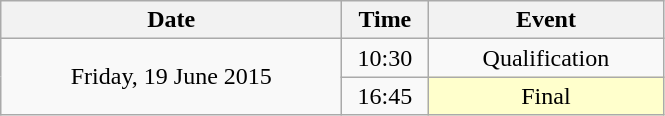<table class = "wikitable" style="text-align:center;">
<tr>
<th width=220>Date</th>
<th width=50>Time</th>
<th width=150>Event</th>
</tr>
<tr>
<td rowspan=2>Friday, 19 June 2015</td>
<td>10:30</td>
<td>Qualification</td>
</tr>
<tr>
<td>16:45</td>
<td bgcolor=ffffcc>Final</td>
</tr>
</table>
